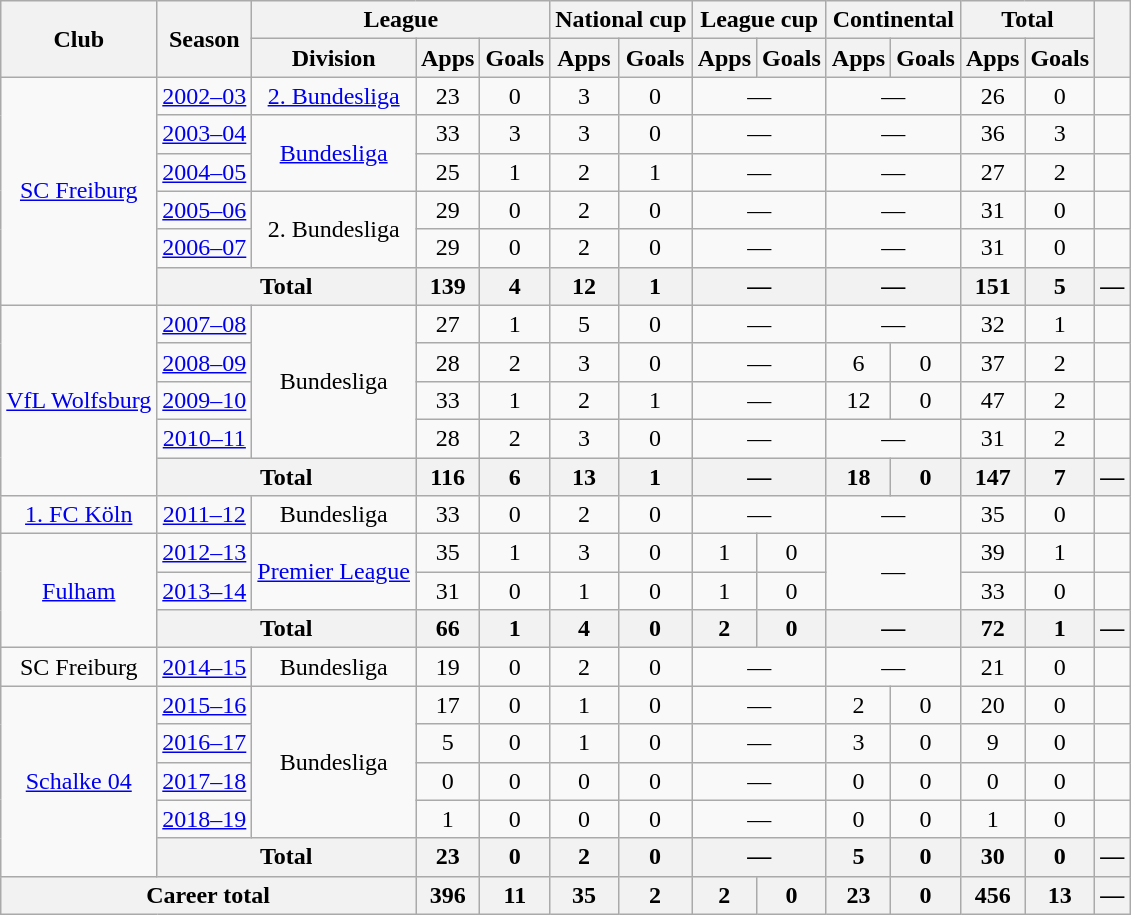<table class="wikitable" style="text-align:center">
<tr>
<th rowspan="2">Club</th>
<th rowspan="2">Season</th>
<th colspan="3">League</th>
<th colspan="2">National cup</th>
<th colspan="2">League cup</th>
<th colspan="2">Continental</th>
<th colspan="2">Total</th>
<th rowspan="2"></th>
</tr>
<tr>
<th>Division</th>
<th>Apps</th>
<th>Goals</th>
<th>Apps</th>
<th>Goals</th>
<th>Apps</th>
<th>Goals</th>
<th>Apps</th>
<th>Goals</th>
<th>Apps</th>
<th>Goals</th>
</tr>
<tr>
<td rowspan="6"><a href='#'>SC Freiburg</a></td>
<td><a href='#'>2002–03</a></td>
<td><a href='#'>2. Bundesliga</a></td>
<td>23</td>
<td>0</td>
<td>3</td>
<td>0</td>
<td colspan="2">—</td>
<td colspan="2">—</td>
<td>26</td>
<td>0</td>
<td></td>
</tr>
<tr>
<td><a href='#'>2003–04</a></td>
<td rowspan="2"><a href='#'>Bundesliga</a></td>
<td>33</td>
<td>3</td>
<td>3</td>
<td>0</td>
<td colspan="2">—</td>
<td colspan="2">—</td>
<td>36</td>
<td>3</td>
<td></td>
</tr>
<tr>
<td><a href='#'>2004–05</a></td>
<td>25</td>
<td>1</td>
<td>2</td>
<td>1</td>
<td colspan="2">—</td>
<td colspan="2">—</td>
<td>27</td>
<td>2</td>
<td></td>
</tr>
<tr>
<td><a href='#'>2005–06</a></td>
<td rowspan="2">2. Bundesliga</td>
<td>29</td>
<td>0</td>
<td>2</td>
<td>0</td>
<td colspan="2">—</td>
<td colspan="2">—</td>
<td>31</td>
<td>0</td>
<td></td>
</tr>
<tr>
<td><a href='#'>2006–07</a></td>
<td>29</td>
<td>0</td>
<td>2</td>
<td>0</td>
<td colspan="2">—</td>
<td colspan="2">—</td>
<td>31</td>
<td>0</td>
<td></td>
</tr>
<tr>
<th colspan="2">Total</th>
<th>139</th>
<th>4</th>
<th>12</th>
<th>1</th>
<th colspan="2">—</th>
<th colspan="2">—</th>
<th>151</th>
<th>5</th>
<th>—</th>
</tr>
<tr>
<td rowspan="5"><a href='#'>VfL Wolfsburg</a></td>
<td><a href='#'>2007–08</a></td>
<td rowspan="4">Bundesliga</td>
<td>27</td>
<td>1</td>
<td>5</td>
<td>0</td>
<td colspan="2">—</td>
<td colspan="2">—</td>
<td>32</td>
<td>1</td>
<td></td>
</tr>
<tr>
<td><a href='#'>2008–09</a></td>
<td>28</td>
<td>2</td>
<td>3</td>
<td>0</td>
<td colspan="2">—</td>
<td>6</td>
<td>0</td>
<td>37</td>
<td>2</td>
<td></td>
</tr>
<tr>
<td><a href='#'>2009–10</a></td>
<td>33</td>
<td>1</td>
<td>2</td>
<td>1</td>
<td colspan="2">—</td>
<td>12</td>
<td>0</td>
<td>47</td>
<td>2</td>
<td></td>
</tr>
<tr>
<td><a href='#'>2010–11</a></td>
<td>28</td>
<td>2</td>
<td>3</td>
<td>0</td>
<td colspan="2">—</td>
<td colspan="2">—</td>
<td>31</td>
<td>2</td>
<td></td>
</tr>
<tr>
<th colspan="2">Total</th>
<th>116</th>
<th>6</th>
<th>13</th>
<th>1</th>
<th colspan="2">—</th>
<th>18</th>
<th>0</th>
<th>147</th>
<th>7</th>
<th>—</th>
</tr>
<tr>
<td><a href='#'>1. FC Köln</a></td>
<td><a href='#'>2011–12</a></td>
<td>Bundesliga</td>
<td>33</td>
<td>0</td>
<td>2</td>
<td>0</td>
<td colspan="2">—</td>
<td colspan="2">—</td>
<td>35</td>
<td>0</td>
<td></td>
</tr>
<tr>
<td rowspan="3"><a href='#'>Fulham</a></td>
<td><a href='#'>2012–13</a></td>
<td rowspan="2"><a href='#'>Premier League</a></td>
<td>35</td>
<td>1</td>
<td>3</td>
<td>0</td>
<td>1</td>
<td>0</td>
<td rowspan="2" colspan="2">—</td>
<td>39</td>
<td>1</td>
<td></td>
</tr>
<tr>
<td><a href='#'>2013–14</a></td>
<td>31</td>
<td>0</td>
<td>1</td>
<td>0</td>
<td>1</td>
<td>0</td>
<td>33</td>
<td>0</td>
<td></td>
</tr>
<tr>
<th colspan="2">Total</th>
<th>66</th>
<th>1</th>
<th>4</th>
<th>0</th>
<th>2</th>
<th>0</th>
<th colspan="2">—</th>
<th>72</th>
<th>1</th>
<th>—</th>
</tr>
<tr>
<td>SC Freiburg</td>
<td><a href='#'>2014–15</a></td>
<td>Bundesliga</td>
<td>19</td>
<td>0</td>
<td>2</td>
<td>0</td>
<td colspan="2">—</td>
<td colspan="2">—</td>
<td>21</td>
<td>0</td>
<td></td>
</tr>
<tr>
<td rowspan="5"><a href='#'>Schalke 04</a></td>
<td><a href='#'>2015–16</a></td>
<td rowspan="4">Bundesliga</td>
<td>17</td>
<td>0</td>
<td>1</td>
<td>0</td>
<td colspan="2">—</td>
<td>2</td>
<td>0</td>
<td>20</td>
<td>0</td>
<td></td>
</tr>
<tr>
<td><a href='#'>2016–17</a></td>
<td>5</td>
<td>0</td>
<td>1</td>
<td>0</td>
<td colspan="2">—</td>
<td>3</td>
<td>0</td>
<td>9</td>
<td>0</td>
<td></td>
</tr>
<tr>
<td><a href='#'>2017–18</a></td>
<td>0</td>
<td>0</td>
<td>0</td>
<td>0</td>
<td colspan="2">—</td>
<td>0</td>
<td>0</td>
<td>0</td>
<td>0</td>
<td></td>
</tr>
<tr>
<td><a href='#'>2018–19</a></td>
<td>1</td>
<td>0</td>
<td>0</td>
<td>0</td>
<td colspan="2">—</td>
<td>0</td>
<td>0</td>
<td>1</td>
<td>0</td>
<td></td>
</tr>
<tr>
<th colspan="2">Total</th>
<th>23</th>
<th>0</th>
<th>2</th>
<th>0</th>
<th colspan="2">—</th>
<th>5</th>
<th>0</th>
<th>30</th>
<th>0</th>
<th>—</th>
</tr>
<tr>
<th colspan="3">Career total</th>
<th>396</th>
<th>11</th>
<th>35</th>
<th>2</th>
<th>2</th>
<th>0</th>
<th>23</th>
<th>0</th>
<th>456</th>
<th>13</th>
<th>—</th>
</tr>
</table>
